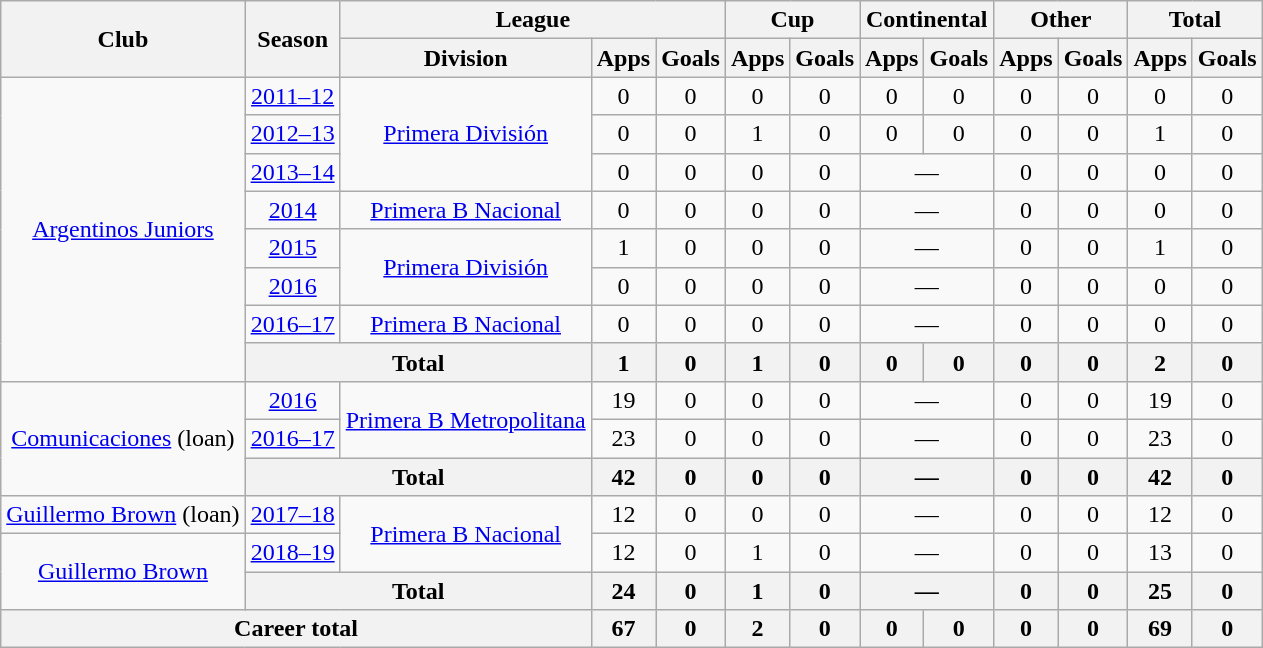<table class="wikitable" style="text-align:center">
<tr>
<th rowspan="2">Club</th>
<th rowspan="2">Season</th>
<th colspan="3">League</th>
<th colspan="2">Cup</th>
<th colspan="2">Continental</th>
<th colspan="2">Other</th>
<th colspan="2">Total</th>
</tr>
<tr>
<th>Division</th>
<th>Apps</th>
<th>Goals</th>
<th>Apps</th>
<th>Goals</th>
<th>Apps</th>
<th>Goals</th>
<th>Apps</th>
<th>Goals</th>
<th>Apps</th>
<th>Goals</th>
</tr>
<tr>
<td rowspan="8"><a href='#'>Argentinos Juniors</a></td>
<td><a href='#'>2011–12</a></td>
<td rowspan="3"><a href='#'>Primera División</a></td>
<td>0</td>
<td>0</td>
<td>0</td>
<td>0</td>
<td>0</td>
<td>0</td>
<td>0</td>
<td>0</td>
<td>0</td>
<td>0</td>
</tr>
<tr>
<td><a href='#'>2012–13</a></td>
<td>0</td>
<td>0</td>
<td>1</td>
<td>0</td>
<td>0</td>
<td>0</td>
<td>0</td>
<td>0</td>
<td>1</td>
<td>0</td>
</tr>
<tr>
<td><a href='#'>2013–14</a></td>
<td>0</td>
<td>0</td>
<td>0</td>
<td>0</td>
<td colspan="2">—</td>
<td>0</td>
<td>0</td>
<td>0</td>
<td>0</td>
</tr>
<tr>
<td><a href='#'>2014</a></td>
<td rowspan="1"><a href='#'>Primera B Nacional</a></td>
<td>0</td>
<td>0</td>
<td>0</td>
<td>0</td>
<td colspan="2">—</td>
<td>0</td>
<td>0</td>
<td>0</td>
<td>0</td>
</tr>
<tr>
<td><a href='#'>2015</a></td>
<td rowspan="2"><a href='#'>Primera División</a></td>
<td>1</td>
<td>0</td>
<td>0</td>
<td>0</td>
<td colspan="2">—</td>
<td>0</td>
<td>0</td>
<td>1</td>
<td>0</td>
</tr>
<tr>
<td><a href='#'>2016</a></td>
<td>0</td>
<td>0</td>
<td>0</td>
<td>0</td>
<td colspan="2">—</td>
<td>0</td>
<td>0</td>
<td>0</td>
<td>0</td>
</tr>
<tr>
<td><a href='#'>2016–17</a></td>
<td rowspan="1"><a href='#'>Primera B Nacional</a></td>
<td>0</td>
<td>0</td>
<td>0</td>
<td>0</td>
<td colspan="2">—</td>
<td>0</td>
<td>0</td>
<td>0</td>
<td>0</td>
</tr>
<tr>
<th colspan="2">Total</th>
<th>1</th>
<th>0</th>
<th>1</th>
<th>0</th>
<th>0</th>
<th>0</th>
<th>0</th>
<th>0</th>
<th>2</th>
<th>0</th>
</tr>
<tr>
<td rowspan="3"><a href='#'>Comunicaciones</a> (loan)</td>
<td><a href='#'>2016</a></td>
<td rowspan="2"><a href='#'>Primera B Metropolitana</a></td>
<td>19</td>
<td>0</td>
<td>0</td>
<td>0</td>
<td colspan="2">—</td>
<td>0</td>
<td>0</td>
<td>19</td>
<td>0</td>
</tr>
<tr>
<td><a href='#'>2016–17</a></td>
<td>23</td>
<td>0</td>
<td>0</td>
<td>0</td>
<td colspan="2">—</td>
<td>0</td>
<td>0</td>
<td>23</td>
<td>0</td>
</tr>
<tr>
<th colspan="2">Total</th>
<th>42</th>
<th>0</th>
<th>0</th>
<th>0</th>
<th colspan="2">—</th>
<th>0</th>
<th>0</th>
<th>42</th>
<th>0</th>
</tr>
<tr>
<td rowspan="1"><a href='#'>Guillermo Brown</a> (loan)</td>
<td><a href='#'>2017–18</a></td>
<td rowspan="2"><a href='#'>Primera B Nacional</a></td>
<td>12</td>
<td>0</td>
<td>0</td>
<td>0</td>
<td colspan="2">—</td>
<td>0</td>
<td>0</td>
<td>12</td>
<td>0</td>
</tr>
<tr>
<td rowspan="2"><a href='#'>Guillermo Brown</a></td>
<td><a href='#'>2018–19</a></td>
<td>12</td>
<td>0</td>
<td>1</td>
<td>0</td>
<td colspan="2">—</td>
<td>0</td>
<td>0</td>
<td>13</td>
<td>0</td>
</tr>
<tr>
<th colspan="2">Total</th>
<th>24</th>
<th>0</th>
<th>1</th>
<th>0</th>
<th colspan="2">—</th>
<th>0</th>
<th>0</th>
<th>25</th>
<th>0</th>
</tr>
<tr>
<th colspan="3">Career total</th>
<th>67</th>
<th>0</th>
<th>2</th>
<th>0</th>
<th>0</th>
<th>0</th>
<th>0</th>
<th>0</th>
<th>69</th>
<th>0</th>
</tr>
</table>
